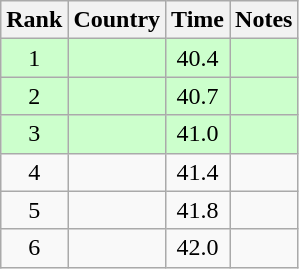<table class="wikitable sortable" style="text-align:center">
<tr>
<th>Rank</th>
<th>Country</th>
<th>Time</th>
<th>Notes</th>
</tr>
<tr bgcolor=ccffcc>
<td>1</td>
<td align=left></td>
<td>40.4</td>
<td></td>
</tr>
<tr bgcolor=ccffcc>
<td>2</td>
<td align=left></td>
<td>40.7</td>
<td></td>
</tr>
<tr bgcolor=ccffcc>
<td>3</td>
<td align=left></td>
<td>41.0</td>
<td></td>
</tr>
<tr>
<td>4</td>
<td align=left></td>
<td>41.4</td>
<td></td>
</tr>
<tr>
<td>5</td>
<td align=left></td>
<td>41.8</td>
<td></td>
</tr>
<tr>
<td>6</td>
<td align=left></td>
<td>42.0</td>
<td></td>
</tr>
</table>
